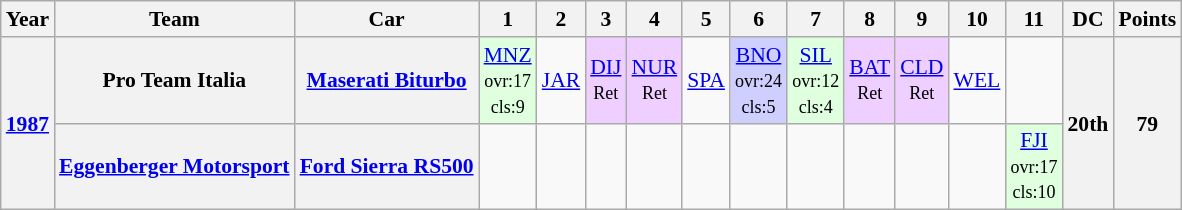<table class="wikitable" style="text-align:center; font-size:90%">
<tr>
<th>Year</th>
<th>Team</th>
<th>Car</th>
<th>1</th>
<th>2</th>
<th>3</th>
<th>4</th>
<th>5</th>
<th>6</th>
<th>7</th>
<th>8</th>
<th>9</th>
<th>10</th>
<th>11</th>
<th>DC</th>
<th>Points</th>
</tr>
<tr>
<th rowspan=2><a href='#'>1987</a></th>
<th> Pro Team Italia</th>
<th><a href='#'>Maserati Biturbo</a></th>
<td style="background:#dfffdf;"><a href='#'>MNZ</a><br><small>ovr:17<br>cls:9</small></td>
<td><a href='#'>JAR</a></td>
<td style="background:#efcfff;"><a href='#'>DIJ</a><br><small>Ret</small></td>
<td style="background:#efcfff;"><a href='#'>NUR</a><br><small>Ret</small></td>
<td><a href='#'>SPA</a></td>
<td style="background:#cfcfff;"><a href='#'>BNO</a><br><small>ovr:24<br>cls:5</small></td>
<td style="background:#dfffdf;"><a href='#'>SIL</a><br><small>ovr:12<br>cls:4</small></td>
<td style="background:#efcfff;"><a href='#'>BAT</a><br><small>Ret</small></td>
<td style="background:#efcfff;"><a href='#'>CLD</a><br><small>Ret</small></td>
<td><a href='#'>WEL</a></td>
<td></td>
<th rowspan=2>20th</th>
<th rowspan=2>79</th>
</tr>
<tr>
<th> <a href='#'>Eggenberger Motorsport</a></th>
<th><a href='#'>Ford Sierra RS500</a></th>
<td></td>
<td></td>
<td></td>
<td></td>
<td></td>
<td></td>
<td></td>
<td></td>
<td></td>
<td></td>
<td style="background:#dfffdf;"><a href='#'>FJI</a><br><small>ovr:17<br>cls:10</small></td>
</tr>
</table>
